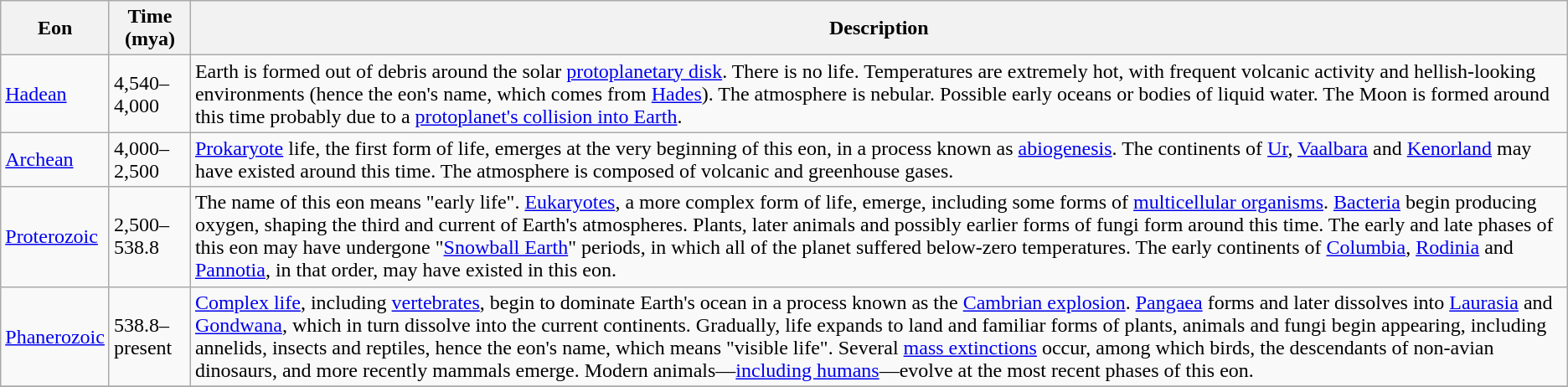<table class="wikitable">
<tr>
<th>Eon</th>
<th>Time (mya)</th>
<th>Description</th>
</tr>
<tr>
<td><a href='#'>Hadean</a></td>
<td>4,540–4,000</td>
<td>Earth is formed out of debris around the solar <a href='#'>protoplanetary disk</a>. There is no life. Temperatures are extremely hot, with frequent volcanic activity and hellish-looking environments (hence the eon's name, which comes from <a href='#'>Hades</a>). The atmosphere is nebular. Possible early oceans or bodies of liquid water. The Moon is formed around this time probably due to a <a href='#'>protoplanet's collision into Earth</a>.</td>
</tr>
<tr>
<td><a href='#'>Archean</a></td>
<td>4,000–2,500</td>
<td><a href='#'>Prokaryote</a> life, the first form of life, emerges at the very beginning of this eon, in a process known as <a href='#'>abiogenesis</a>. The continents of <a href='#'>Ur</a>, <a href='#'>Vaalbara</a> and <a href='#'>Kenorland</a> may have existed around this time. The atmosphere is composed of volcanic and greenhouse gases.</td>
</tr>
<tr>
<td><a href='#'>Proterozoic</a></td>
<td>2,500–538.8</td>
<td>The name of this eon means "early life". <a href='#'>Eukaryotes</a>, a more complex form of life, emerge, including some forms of <a href='#'>multicellular organisms</a>. <a href='#'>Bacteria</a> begin producing oxygen, shaping the third and current of Earth's atmospheres. Plants, later animals and possibly earlier forms of fungi form around this time. The early and late phases of this eon may have undergone "<a href='#'>Snowball Earth</a>" periods, in which all of the planet suffered below-zero temperatures. The early continents of <a href='#'>Columbia</a>, <a href='#'>Rodinia</a> and <a href='#'>Pannotia</a>, in that order, may have existed in this eon.</td>
</tr>
<tr>
<td><a href='#'>Phanerozoic</a></td>
<td>538.8–present</td>
<td><a href='#'>Complex life</a>, including <a href='#'>vertebrates</a>, begin to dominate Earth's ocean in a process known as the <a href='#'>Cambrian explosion</a>. <a href='#'>Pangaea</a> forms and later dissolves into <a href='#'>Laurasia</a> and <a href='#'>Gondwana</a>, which in turn dissolve into the current continents. Gradually, life expands to land and familiar forms of plants, animals and fungi begin appearing, including annelids, insects and reptiles, hence the eon's name, which means "visible life". Several <a href='#'>mass extinctions</a> occur, among which birds, the descendants of non-avian dinosaurs, and more recently mammals emerge. Modern animals—<a href='#'>including humans</a>—evolve at the most recent phases of this eon.</td>
</tr>
<tr>
</tr>
</table>
